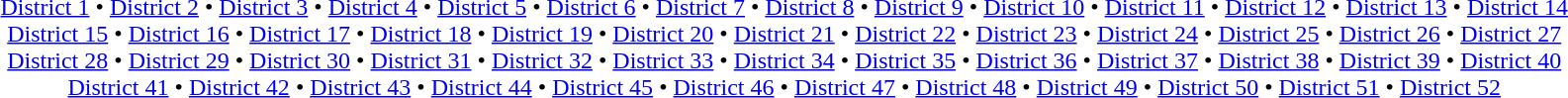<table id=toc class=toc summary=Contents>
<tr>
<td align=center><br><a href='#'>District 1</a> • <a href='#'>District 2</a> • <a href='#'>District 3</a> • <a href='#'>District 4</a> • <a href='#'>District 5</a> • <a href='#'>District 6</a> • <a href='#'>District 7</a> • <a href='#'>District 8</a> • <a href='#'>District 9</a> • <a href='#'>District 10</a> • <a href='#'>District 11</a> • <a href='#'>District 12</a> • <a href='#'>District 13</a> • <a href='#'>District 14</a><br><a href='#'>District 15</a> • <a href='#'>District 16</a> • <a href='#'>District 17</a> • <a href='#'>District 18</a> • <a href='#'>District 19</a> • <a href='#'>District 20</a> • <a href='#'>District 21</a> • <a href='#'>District 22</a> • <a href='#'>District 23</a> • <a href='#'>District 24</a> • <a href='#'>District 25</a> • <a href='#'>District 26</a> • <a href='#'>District 27</a><br><a href='#'>District 28</a> • <a href='#'>District 29</a> • <a href='#'>District 30</a> • <a href='#'>District 31</a> • <a href='#'>District 32</a> • <a href='#'>District 33</a> • <a href='#'>District 34</a> • <a href='#'>District 35</a> • <a href='#'>District 36</a> • <a href='#'>District 37</a> • <a href='#'>District 38</a> • <a href='#'>District 39</a> • <a href='#'>District 40</a><br><a href='#'>District 41</a> • <a href='#'>District 42</a> • <a href='#'>District 43</a> • <a href='#'>District 44</a> • <a href='#'>District 45</a> • <a href='#'>District 46</a> • <a href='#'>District 47</a> • <a href='#'>District 48</a> • <a href='#'>District 49</a> • <a href='#'>District 50</a> • <a href='#'>District 51</a> • <a href='#'>District 52</a> </td>
</tr>
</table>
